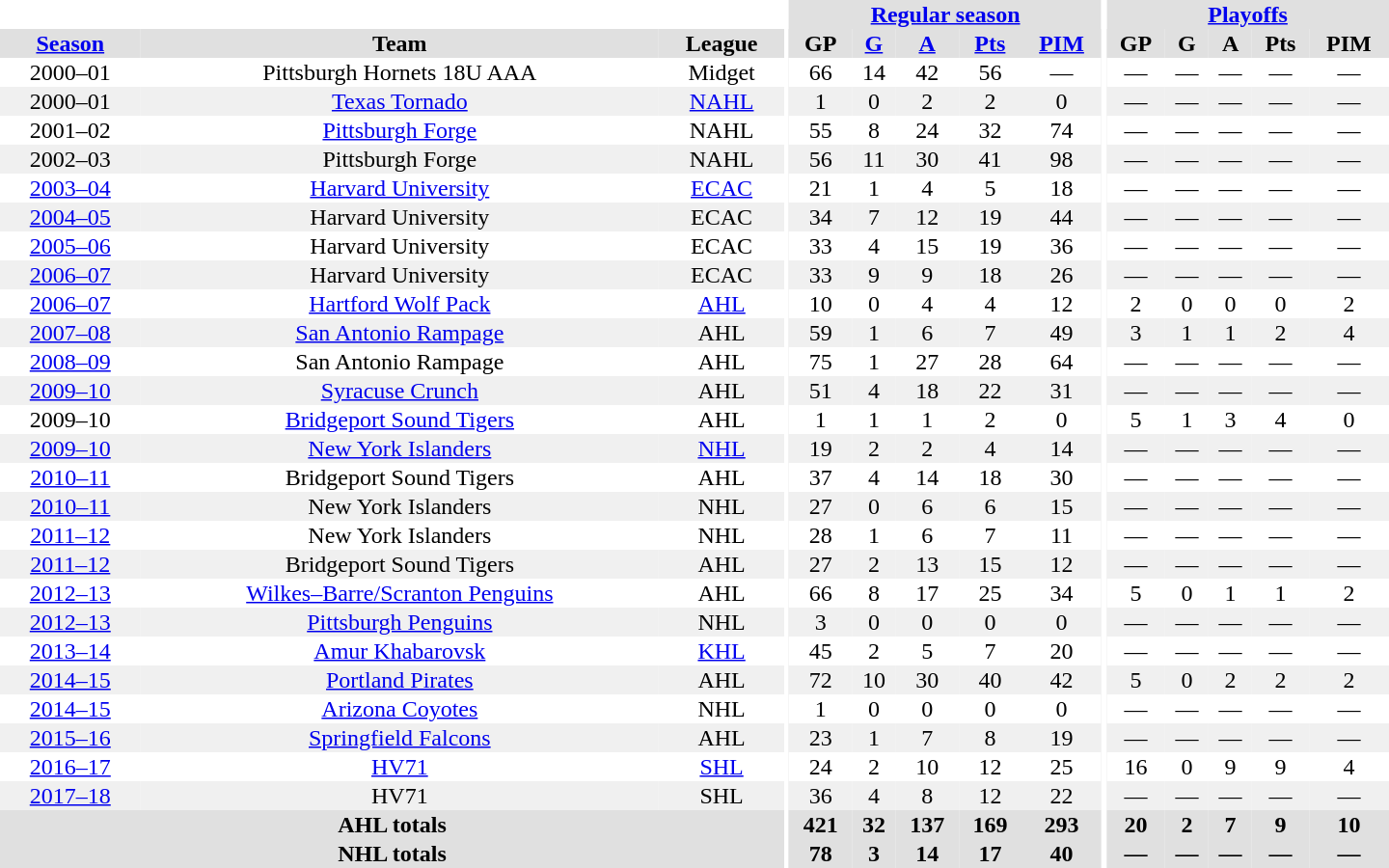<table border="0" cellpadding="1" cellspacing="0" style="text-align:center; width:60em">
<tr bgcolor="#e0e0e0">
<th colspan="3" bgcolor="#ffffff"></th>
<th rowspan="99" bgcolor="#ffffff"></th>
<th colspan="5"><a href='#'>Regular season</a></th>
<th rowspan="99" bgcolor="#ffffff"></th>
<th colspan="5"><a href='#'>Playoffs</a></th>
</tr>
<tr bgcolor="#e0e0e0">
<th><a href='#'>Season</a></th>
<th>Team</th>
<th>League</th>
<th>GP</th>
<th><a href='#'>G</a></th>
<th><a href='#'>A</a></th>
<th><a href='#'>Pts</a></th>
<th><a href='#'>PIM</a></th>
<th>GP</th>
<th>G</th>
<th>A</th>
<th>Pts</th>
<th>PIM</th>
</tr>
<tr>
<td>2000–01</td>
<td>Pittsburgh Hornets 18U AAA</td>
<td>Midget</td>
<td>66</td>
<td>14</td>
<td>42</td>
<td>56</td>
<td>—</td>
<td>—</td>
<td>—</td>
<td>—</td>
<td>—</td>
<td>—</td>
</tr>
<tr bgcolor="#f0f0f0">
<td>2000–01</td>
<td><a href='#'>Texas Tornado</a></td>
<td><a href='#'>NAHL</a></td>
<td>1</td>
<td>0</td>
<td>2</td>
<td>2</td>
<td>0</td>
<td>—</td>
<td>—</td>
<td>—</td>
<td>—</td>
<td>—</td>
</tr>
<tr>
<td>2001–02</td>
<td><a href='#'>Pittsburgh Forge</a></td>
<td>NAHL</td>
<td>55</td>
<td>8</td>
<td>24</td>
<td>32</td>
<td>74</td>
<td>—</td>
<td>—</td>
<td>—</td>
<td>—</td>
<td>—</td>
</tr>
<tr bgcolor="#f0f0f0">
<td>2002–03</td>
<td>Pittsburgh Forge</td>
<td>NAHL</td>
<td>56</td>
<td>11</td>
<td>30</td>
<td>41</td>
<td>98</td>
<td>—</td>
<td>—</td>
<td>—</td>
<td>—</td>
<td>—</td>
</tr>
<tr>
<td><a href='#'>2003–04</a></td>
<td><a href='#'>Harvard University</a></td>
<td><a href='#'>ECAC</a></td>
<td>21</td>
<td>1</td>
<td>4</td>
<td>5</td>
<td>18</td>
<td>—</td>
<td>—</td>
<td>—</td>
<td>—</td>
<td>—</td>
</tr>
<tr bgcolor="#f0f0f0">
<td><a href='#'>2004–05</a></td>
<td>Harvard University</td>
<td>ECAC</td>
<td>34</td>
<td>7</td>
<td>12</td>
<td>19</td>
<td>44</td>
<td>—</td>
<td>—</td>
<td>—</td>
<td>—</td>
<td>—</td>
</tr>
<tr>
<td><a href='#'>2005–06</a></td>
<td>Harvard University</td>
<td>ECAC</td>
<td>33</td>
<td>4</td>
<td>15</td>
<td>19</td>
<td>36</td>
<td>—</td>
<td>—</td>
<td>—</td>
<td>—</td>
<td>—</td>
</tr>
<tr bgcolor="#f0f0f0">
<td><a href='#'>2006–07</a></td>
<td>Harvard University</td>
<td>ECAC</td>
<td>33</td>
<td>9</td>
<td>9</td>
<td>18</td>
<td>26</td>
<td>—</td>
<td>—</td>
<td>—</td>
<td>—</td>
<td>—</td>
</tr>
<tr>
<td><a href='#'>2006–07</a></td>
<td><a href='#'>Hartford Wolf Pack</a></td>
<td><a href='#'>AHL</a></td>
<td>10</td>
<td>0</td>
<td>4</td>
<td>4</td>
<td>12</td>
<td>2</td>
<td>0</td>
<td>0</td>
<td>0</td>
<td>2</td>
</tr>
<tr bgcolor="#f0f0f0">
<td><a href='#'>2007–08</a></td>
<td><a href='#'>San Antonio Rampage</a></td>
<td>AHL</td>
<td>59</td>
<td>1</td>
<td>6</td>
<td>7</td>
<td>49</td>
<td>3</td>
<td>1</td>
<td>1</td>
<td>2</td>
<td>4</td>
</tr>
<tr>
<td><a href='#'>2008–09</a></td>
<td>San Antonio Rampage</td>
<td>AHL</td>
<td>75</td>
<td>1</td>
<td>27</td>
<td>28</td>
<td>64</td>
<td>—</td>
<td>—</td>
<td>—</td>
<td>—</td>
<td>—</td>
</tr>
<tr bgcolor="#f0f0f0">
<td><a href='#'>2009–10</a></td>
<td><a href='#'>Syracuse Crunch</a></td>
<td>AHL</td>
<td>51</td>
<td>4</td>
<td>18</td>
<td>22</td>
<td>31</td>
<td>—</td>
<td>—</td>
<td>—</td>
<td>—</td>
<td>—</td>
</tr>
<tr>
<td>2009–10</td>
<td><a href='#'>Bridgeport Sound Tigers</a></td>
<td>AHL</td>
<td>1</td>
<td>1</td>
<td>1</td>
<td>2</td>
<td>0</td>
<td>5</td>
<td>1</td>
<td>3</td>
<td>4</td>
<td>0</td>
</tr>
<tr bgcolor="#f0f0f0">
<td><a href='#'>2009–10</a></td>
<td><a href='#'>New York Islanders</a></td>
<td><a href='#'>NHL</a></td>
<td>19</td>
<td>2</td>
<td>2</td>
<td>4</td>
<td>14</td>
<td>—</td>
<td>—</td>
<td>—</td>
<td>—</td>
<td>—</td>
</tr>
<tr>
<td><a href='#'>2010–11</a></td>
<td>Bridgeport Sound Tigers</td>
<td>AHL</td>
<td>37</td>
<td>4</td>
<td>14</td>
<td>18</td>
<td>30</td>
<td>—</td>
<td>—</td>
<td>—</td>
<td>—</td>
<td>—</td>
</tr>
<tr bgcolor="#f0f0f0">
<td><a href='#'>2010–11</a></td>
<td>New York Islanders</td>
<td>NHL</td>
<td>27</td>
<td>0</td>
<td>6</td>
<td>6</td>
<td>15</td>
<td>—</td>
<td>—</td>
<td>—</td>
<td>—</td>
<td>—</td>
</tr>
<tr>
<td><a href='#'>2011–12</a></td>
<td>New York Islanders</td>
<td>NHL</td>
<td>28</td>
<td>1</td>
<td>6</td>
<td>7</td>
<td>11</td>
<td>—</td>
<td>—</td>
<td>—</td>
<td>—</td>
<td>—</td>
</tr>
<tr bgcolor="#f0f0f0">
<td><a href='#'>2011–12</a></td>
<td>Bridgeport Sound Tigers</td>
<td>AHL</td>
<td>27</td>
<td>2</td>
<td>13</td>
<td>15</td>
<td>12</td>
<td>—</td>
<td>—</td>
<td>—</td>
<td>—</td>
<td>—</td>
</tr>
<tr>
<td><a href='#'>2012–13</a></td>
<td><a href='#'>Wilkes–Barre/Scranton Penguins</a></td>
<td>AHL</td>
<td>66</td>
<td>8</td>
<td>17</td>
<td>25</td>
<td>34</td>
<td>5</td>
<td>0</td>
<td>1</td>
<td>1</td>
<td>2</td>
</tr>
<tr bgcolor="#f0f0f0">
<td><a href='#'>2012–13</a></td>
<td><a href='#'>Pittsburgh Penguins</a></td>
<td>NHL</td>
<td>3</td>
<td>0</td>
<td>0</td>
<td>0</td>
<td>0</td>
<td>—</td>
<td>—</td>
<td>—</td>
<td>—</td>
<td>—</td>
</tr>
<tr>
<td><a href='#'>2013–14</a></td>
<td><a href='#'>Amur Khabarovsk</a></td>
<td><a href='#'>KHL</a></td>
<td>45</td>
<td>2</td>
<td>5</td>
<td>7</td>
<td>20</td>
<td>—</td>
<td>—</td>
<td>—</td>
<td>—</td>
<td>—</td>
</tr>
<tr bgcolor="#f0f0f0">
<td><a href='#'>2014–15</a></td>
<td><a href='#'>Portland Pirates</a></td>
<td>AHL</td>
<td>72</td>
<td>10</td>
<td>30</td>
<td>40</td>
<td>42</td>
<td>5</td>
<td>0</td>
<td>2</td>
<td>2</td>
<td>2</td>
</tr>
<tr>
<td><a href='#'>2014–15</a></td>
<td><a href='#'>Arizona Coyotes</a></td>
<td>NHL</td>
<td>1</td>
<td>0</td>
<td>0</td>
<td>0</td>
<td>0</td>
<td>—</td>
<td>—</td>
<td>—</td>
<td>—</td>
<td>—</td>
</tr>
<tr bgcolor="#f0f0f0">
<td><a href='#'>2015–16</a></td>
<td><a href='#'>Springfield Falcons</a></td>
<td>AHL</td>
<td>23</td>
<td>1</td>
<td>7</td>
<td>8</td>
<td>19</td>
<td>—</td>
<td>—</td>
<td>—</td>
<td>—</td>
<td>—</td>
</tr>
<tr>
<td><a href='#'>2016–17</a></td>
<td><a href='#'>HV71</a></td>
<td><a href='#'>SHL</a></td>
<td>24</td>
<td>2</td>
<td>10</td>
<td>12</td>
<td>25</td>
<td>16</td>
<td>0</td>
<td>9</td>
<td>9</td>
<td>4</td>
</tr>
<tr bgcolor="#f0f0f0">
<td><a href='#'>2017–18</a></td>
<td>HV71</td>
<td>SHL</td>
<td>36</td>
<td>4</td>
<td>8</td>
<td>12</td>
<td>22</td>
<td>—</td>
<td>—</td>
<td>—</td>
<td>—</td>
<td>—</td>
</tr>
<tr bgcolor="#e0e0e0">
<th colspan=3>AHL totals</th>
<th>421</th>
<th>32</th>
<th>137</th>
<th>169</th>
<th>293</th>
<th>20</th>
<th>2</th>
<th>7</th>
<th>9</th>
<th>10</th>
</tr>
<tr bgcolor="#e0e0e0">
<th colspan=3>NHL totals</th>
<th>78</th>
<th>3</th>
<th>14</th>
<th>17</th>
<th>40</th>
<th>—</th>
<th>—</th>
<th>—</th>
<th>—</th>
<th>—</th>
</tr>
</table>
